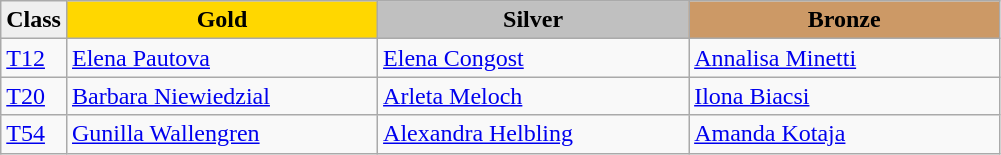<table class="wikitable" style="text-align:left">
<tr align="center">
<td bgcolor=efefef><strong>Class</strong></td>
<td width=200 bgcolor=gold><strong>Gold</strong></td>
<td width=200 bgcolor=silver><strong>Silver</strong></td>
<td width=200 bgcolor=CC9966><strong>Bronze</strong></td>
</tr>
<tr>
<td><a href='#'>T12</a></td>
<td><a href='#'>Elena Pautova</a><br></td>
<td><a href='#'>Elena Congost</a><br></td>
<td><a href='#'>Annalisa Minetti</a><br></td>
</tr>
<tr>
<td><a href='#'>T20</a></td>
<td><a href='#'>Barbara Niewiedzial</a><br></td>
<td><a href='#'>Arleta Meloch</a><br></td>
<td><a href='#'>Ilona Biacsi</a><br></td>
</tr>
<tr>
<td><a href='#'>T54</a></td>
<td><a href='#'>Gunilla Wallengren</a><br></td>
<td><a href='#'>Alexandra Helbling</a><br></td>
<td><a href='#'>Amanda Kotaja</a><br></td>
</tr>
</table>
